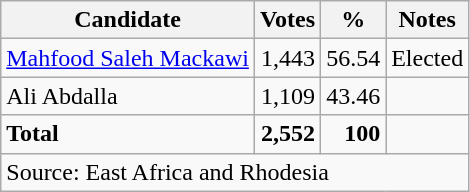<table class=wikitable style=text-align:left>
<tr>
<th>Candidate</th>
<th>Votes</th>
<th>%</th>
<th>Notes</th>
</tr>
<tr>
<td><a href='#'>Mahfood Saleh Mackawi</a></td>
<td align=right>1,443</td>
<td align=right>56.54</td>
<td>Elected</td>
</tr>
<tr>
<td>Ali Abdalla</td>
<td align=right>1,109</td>
<td align=right>43.46</td>
<td></td>
</tr>
<tr>
<td><strong>Total</strong></td>
<td align=right><strong>2,552</strong></td>
<td align=right><strong>100</strong></td>
<td></td>
</tr>
<tr>
<td colspan=4>Source: East Africa and Rhodesia</td>
</tr>
</table>
